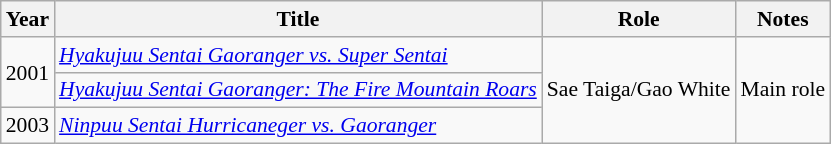<table class="wikitable" style="font-size: 90%;">
<tr>
<th>Year</th>
<th>Title</th>
<th>Role</th>
<th>Notes</th>
</tr>
<tr>
<td rowspan="2">2001</td>
<td><em><a href='#'>Hyakujuu Sentai Gaoranger vs. Super Sentai</a></em></td>
<td rowspan="3">Sae Taiga/Gao White</td>
<td rowspan="3">Main role</td>
</tr>
<tr>
<td><em><a href='#'>Hyakujuu Sentai Gaoranger: The Fire Mountain Roars</a></em></td>
</tr>
<tr>
<td>2003</td>
<td><em><a href='#'>Ninpuu Sentai Hurricaneger vs. Gaoranger</a></em></td>
</tr>
</table>
